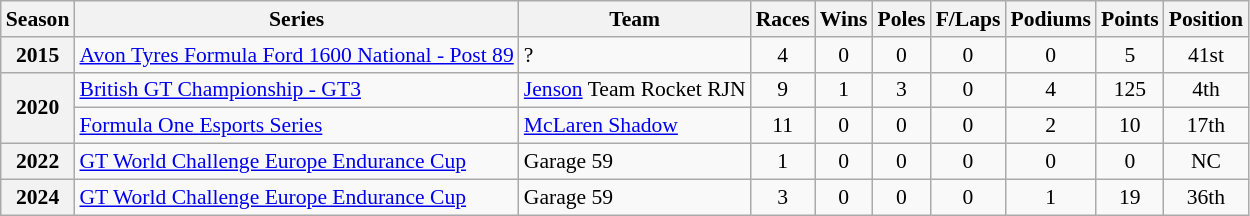<table class="wikitable" style="font-size: 90%; text-align:center">
<tr>
<th>Season</th>
<th>Series</th>
<th>Team</th>
<th>Races</th>
<th>Wins</th>
<th>Poles</th>
<th>F/Laps</th>
<th>Podiums</th>
<th>Points</th>
<th>Position</th>
</tr>
<tr>
<th>2015</th>
<td align="left"><a href='#'>Avon Tyres Formula Ford 1600 National - Post 89</a></td>
<td align="left">?</td>
<td>4</td>
<td>0</td>
<td>0</td>
<td>0</td>
<td>0</td>
<td>5</td>
<td>41st</td>
</tr>
<tr>
<th rowspan=2>2020</th>
<td align="left"><a href='#'>British GT Championship - GT3</a></td>
<td align="left"><a href='#'>Jenson</a> Team Rocket RJN</td>
<td>9</td>
<td>1</td>
<td>3</td>
<td>0</td>
<td>4</td>
<td>125</td>
<td>4th</td>
</tr>
<tr>
<td align="left"><a href='#'>Formula One Esports Series</a></td>
<td align="left"><a href='#'>McLaren Shadow</a></td>
<td>11</td>
<td>0</td>
<td>0</td>
<td>0</td>
<td>2</td>
<td>10</td>
<td>17th</td>
</tr>
<tr>
<th>2022</th>
<td align="left"><a href='#'>GT World Challenge Europe Endurance Cup</a></td>
<td align="left">Garage 59</td>
<td>1</td>
<td>0</td>
<td>0</td>
<td>0</td>
<td>0</td>
<td>0</td>
<td>NC</td>
</tr>
<tr>
<th>2024</th>
<td align=left><a href='#'>GT World Challenge Europe Endurance Cup</a></td>
<td align=left>Garage 59</td>
<td>3</td>
<td>0</td>
<td>0</td>
<td>0</td>
<td>1</td>
<td>19</td>
<td>36th</td>
</tr>
</table>
